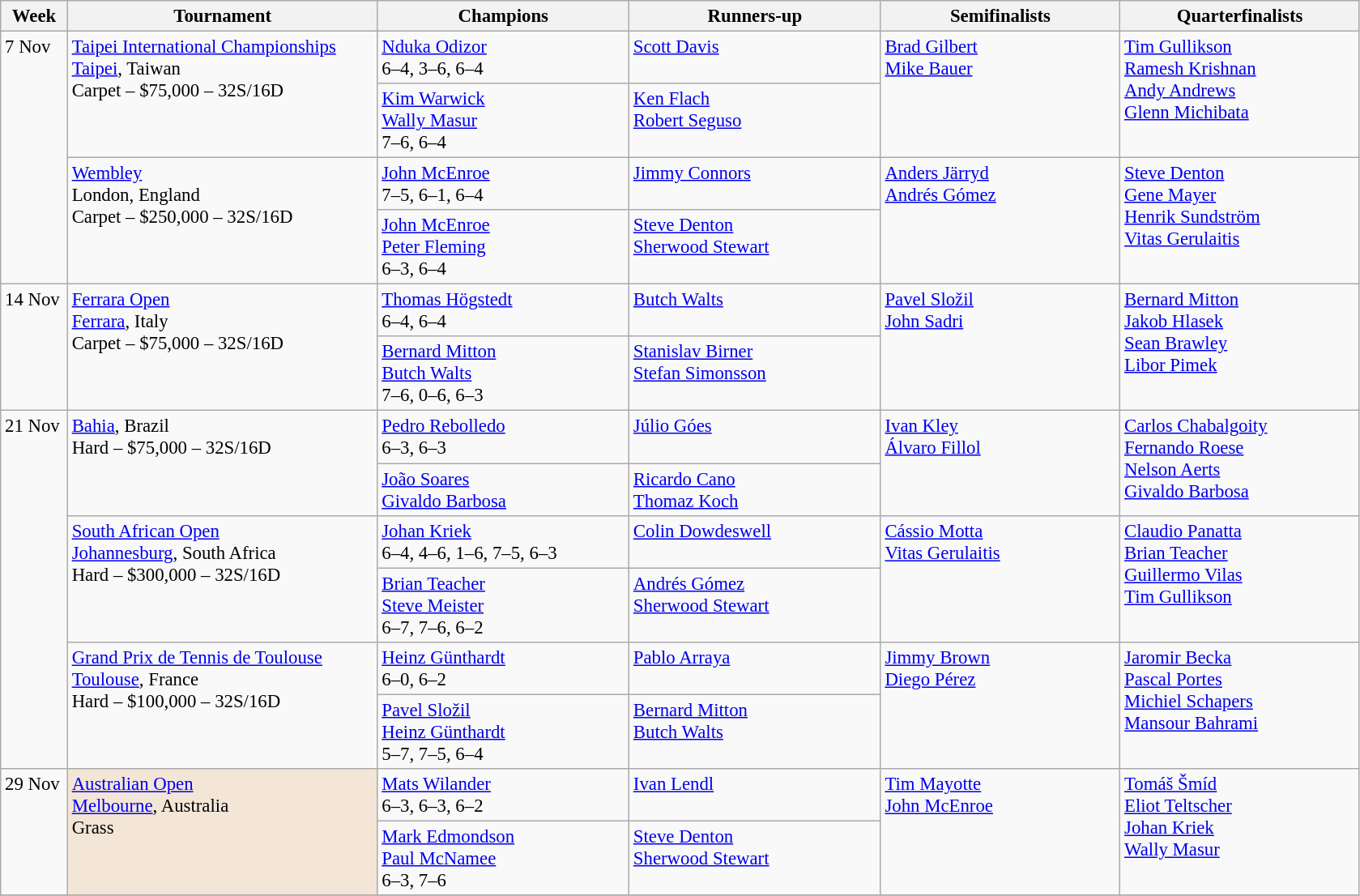<table class="wikitable" style="font-size:95%;">
<tr>
<th style="width:48px;">Week</th>
<th style="width:248px;">Tournament</th>
<th style="width:200px;">Champions</th>
<th style="width:200px;">Runners-up</th>
<th style="width:190px;">Semifinalists</th>
<th style="width:190px;">Quarterfinalists</th>
</tr>
<tr valign=top>
<td rowspan=4>7 Nov</td>
<td rowspan=2><a href='#'>Taipei International Championships</a> <br> <a href='#'>Taipei</a>, Taiwan <br> Carpet – $75,000 – 32S/16D</td>
<td> <a href='#'>Nduka Odizor</a> <br> 6–4, 3–6, 6–4</td>
<td> <a href='#'>Scott Davis</a></td>
<td rowspan=2> <a href='#'>Brad Gilbert</a> <br>  <a href='#'>Mike Bauer</a></td>
<td rowspan=2> <a href='#'>Tim Gullikson</a> <br>  <a href='#'>Ramesh Krishnan</a> <br>  <a href='#'>Andy Andrews</a> <br>  <a href='#'>Glenn Michibata</a></td>
</tr>
<tr valign=top>
<td> <a href='#'>Kim Warwick</a> <br>  <a href='#'>Wally Masur</a> <br> 7–6, 6–4</td>
<td> <a href='#'>Ken Flach</a> <br>  <a href='#'>Robert Seguso</a></td>
</tr>
<tr valign=top>
<td rowspan=2><a href='#'>Wembley</a> <br> London, England <br> Carpet – $250,000 – 32S/16D</td>
<td> <a href='#'>John McEnroe</a> <br> 7–5, 6–1, 6–4</td>
<td> <a href='#'>Jimmy Connors</a></td>
<td rowspan=2> <a href='#'>Anders Järryd</a> <br>  <a href='#'>Andrés Gómez</a></td>
<td rowspan=2> <a href='#'>Steve Denton</a> <br>  <a href='#'>Gene Mayer</a> <br>  <a href='#'>Henrik Sundström</a> <br>  <a href='#'>Vitas Gerulaitis</a></td>
</tr>
<tr valign=top>
<td> <a href='#'>John McEnroe</a> <br>  <a href='#'>Peter Fleming</a> <br> 6–3, 6–4</td>
<td> <a href='#'>Steve Denton</a> <br>  <a href='#'>Sherwood Stewart</a></td>
</tr>
<tr valign=top>
<td rowspan=2>14 Nov</td>
<td rowspan=2><a href='#'>Ferrara Open</a> <br> <a href='#'>Ferrara</a>, Italy <br> Carpet – $75,000 – 32S/16D</td>
<td> <a href='#'>Thomas Högstedt</a> <br> 6–4, 6–4</td>
<td> <a href='#'>Butch Walts</a></td>
<td rowspan=2> <a href='#'>Pavel Složil</a> <br>  <a href='#'>John Sadri</a></td>
<td rowspan=2> <a href='#'>Bernard Mitton</a> <br>  <a href='#'>Jakob Hlasek</a> <br>  <a href='#'>Sean Brawley</a> <br>  <a href='#'>Libor Pimek</a></td>
</tr>
<tr valign=top>
<td> <a href='#'>Bernard Mitton</a><br> <a href='#'>Butch Walts</a> <br> 7–6, 0–6, 6–3</td>
<td> <a href='#'>Stanislav Birner</a><br> <a href='#'>Stefan Simonsson</a></td>
</tr>
<tr valign=top>
<td rowspan=6>21 Nov</td>
<td rowspan=2><a href='#'>Bahia</a>, Brazil <br> Hard – $75,000 – 32S/16D</td>
<td> <a href='#'>Pedro Rebolledo</a> <br> 6–3, 6–3</td>
<td> <a href='#'>Júlio Góes</a></td>
<td rowspan=2> <a href='#'>Ivan Kley</a> <br>  <a href='#'>Álvaro Fillol</a></td>
<td rowspan=2> <a href='#'>Carlos Chabalgoity</a> <br>  <a href='#'>Fernando Roese</a> <br>  <a href='#'>Nelson Aerts</a> <br>  <a href='#'>Givaldo Barbosa</a></td>
</tr>
<tr valign=top>
<td> <a href='#'>João Soares</a> <br>  <a href='#'>Givaldo Barbosa</a></td>
<td> <a href='#'>Ricardo Cano</a> <br>  <a href='#'>Thomaz Koch</a></td>
</tr>
<tr valign=top>
<td rowspan=2><a href='#'>South African Open</a><br> <a href='#'>Johannesburg</a>, South Africa <br> Hard – $300,000 – 32S/16D</td>
<td> <a href='#'>Johan Kriek</a> <br> 6–4, 4–6, 1–6, 7–5, 6–3</td>
<td> <a href='#'>Colin Dowdeswell</a></td>
<td rowspan=2> <a href='#'>Cássio Motta</a> <br>  <a href='#'>Vitas Gerulaitis</a></td>
<td rowspan=2> <a href='#'>Claudio Panatta</a> <br>  <a href='#'>Brian Teacher</a> <br>  <a href='#'>Guillermo Vilas</a> <br>  <a href='#'>Tim Gullikson</a></td>
</tr>
<tr valign=top>
<td> <a href='#'>Brian Teacher</a> <br>  <a href='#'>Steve Meister</a> <br> 6–7, 7–6, 6–2</td>
<td> <a href='#'>Andrés Gómez</a> <br>  <a href='#'>Sherwood Stewart</a></td>
</tr>
<tr valign=top>
<td rowspan=2><a href='#'>Grand Prix de Tennis de Toulouse</a> <br> <a href='#'>Toulouse</a>, France <br> Hard – $100,000 – 32S/16D</td>
<td> <a href='#'>Heinz Günthardt</a> <br> 6–0, 6–2</td>
<td> <a href='#'>Pablo Arraya</a></td>
<td rowspan=2> <a href='#'>Jimmy Brown</a> <br>  <a href='#'>Diego Pérez</a></td>
<td rowspan=2> <a href='#'>Jaromir Becka</a> <br>  <a href='#'>Pascal Portes</a> <br>  <a href='#'>Michiel Schapers</a> <br>  <a href='#'>Mansour Bahrami</a></td>
</tr>
<tr valign=top>
<td> <a href='#'>Pavel Složil</a> <br>  <a href='#'>Heinz Günthardt</a> <br> 5–7, 7–5, 6–4</td>
<td> <a href='#'>Bernard Mitton</a> <br>  <a href='#'>Butch Walts</a></td>
</tr>
<tr valign=top>
<td rowspan=2>29 Nov</td>
<td style="background:#f3e6d7;" rowspan=2><a href='#'>Australian Open</a> <br> <a href='#'>Melbourne</a>, Australia <br> Grass</td>
<td> <a href='#'>Mats Wilander</a> <br> 6–3, 6–3, 6–2</td>
<td> <a href='#'>Ivan Lendl</a></td>
<td rowspan=2> <a href='#'>Tim Mayotte</a> <br>  <a href='#'>John McEnroe</a></td>
<td rowspan=2> <a href='#'>Tomáš Šmíd</a> <br>  <a href='#'>Eliot Teltscher</a> <br>  <a href='#'>Johan Kriek</a> <br>  <a href='#'>Wally Masur</a></td>
</tr>
<tr valign=top>
<td> <a href='#'>Mark Edmondson</a> <br>  <a href='#'>Paul McNamee</a> <br> 6–3, 7–6</td>
<td> <a href='#'>Steve Denton</a> <br>  <a href='#'>Sherwood Stewart</a></td>
</tr>
<tr valign=top>
</tr>
</table>
